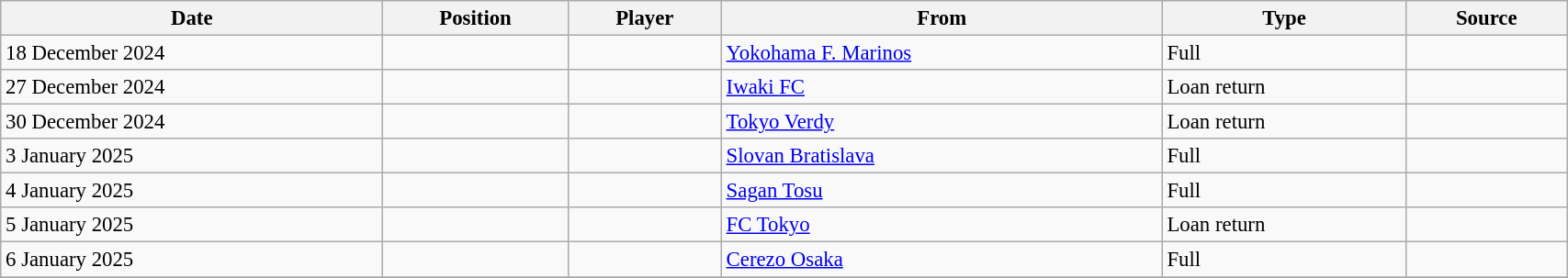<table class="wikitable sortable" style="width:90%; text-align:center; font-size:95%; text-align:left;">
<tr>
<th>Date</th>
<th>Position</th>
<th>Player</th>
<th>From</th>
<th>Type</th>
<th>Source</th>
</tr>
<tr>
<td>18 December 2024</td>
<td></td>
<td></td>
<td> <a href='#'>Yokohama F. Marinos</a></td>
<td>Full</td>
<td></td>
</tr>
<tr>
<td>27 December 2024</td>
<td></td>
<td></td>
<td> <a href='#'>Iwaki FC</a></td>
<td>Loan return</td>
<td></td>
</tr>
<tr>
<td>30 December 2024</td>
<td></td>
<td></td>
<td> <a href='#'>Tokyo Verdy</a></td>
<td>Loan return</td>
<td></td>
</tr>
<tr>
<td>3 January 2025</td>
<td></td>
<td></td>
<td> <a href='#'>Slovan Bratislava</a></td>
<td>Full</td>
<td></td>
</tr>
<tr>
<td>4 January 2025</td>
<td></td>
<td></td>
<td> <a href='#'>Sagan Tosu</a></td>
<td>Full</td>
<td></td>
</tr>
<tr>
<td>5 January 2025</td>
<td></td>
<td></td>
<td> <a href='#'>FC Tokyo</a></td>
<td>Loan return</td>
<td></td>
</tr>
<tr>
<td>6 January 2025</td>
<td></td>
<td></td>
<td> <a href='#'>Cerezo Osaka</a></td>
<td>Full</td>
<td></td>
</tr>
<tr>
</tr>
</table>
